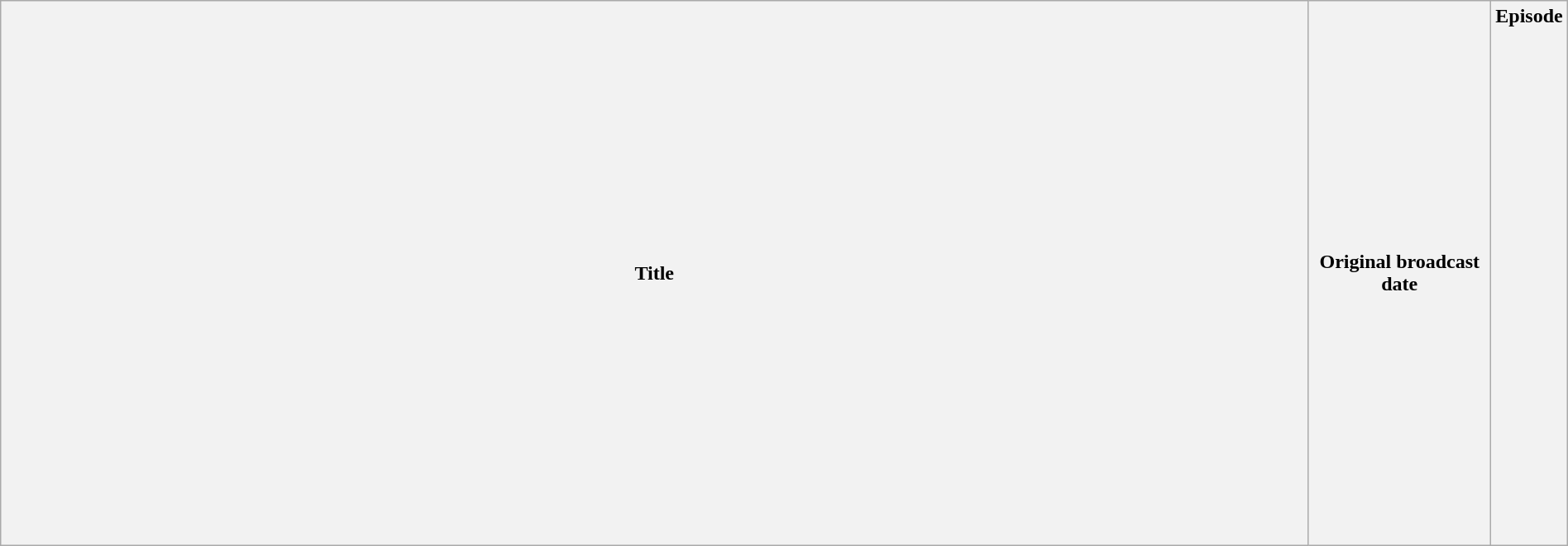<table class="wikitable plainrowheaders" style="width:100%; margin:auto;">
<tr>
<th>Title</th>
<th width="140">Original broadcast date</th>
<th width="40">Episode<br><br><br><br><br><br><br><br><br><br><br><br><br><br><br><br><br><br><br><br><br><br><br><br></th>
</tr>
</table>
